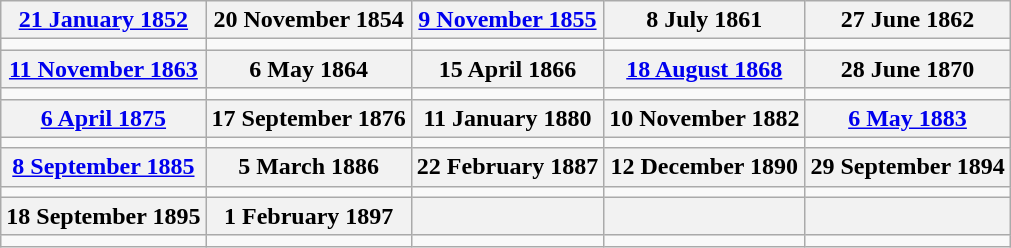<table class="wikitable">
<tr>
<th align="center"><a href='#'>21 January 1852</a></th>
<th align="center">20 November 1854</th>
<th align="center"><a href='#'>9 November 1855</a></th>
<th align="center">8 July 1861</th>
<th align="center">27 June 1862</th>
</tr>
<tr>
<td></td>
<td></td>
<td></td>
<td></td>
<td></td>
</tr>
<tr>
<th align="center"><a href='#'>11 November 1863</a></th>
<th align="center">6 May 1864</th>
<th align="center">15 April 1866</th>
<th align="center"><a href='#'>18 August 1868</a></th>
<th align="center">28 June 1870</th>
</tr>
<tr>
<td></td>
<td></td>
<td></td>
<td></td>
<td></td>
</tr>
<tr>
<th align="center"><a href='#'>6 April 1875</a></th>
<th align="center">17 September 1876</th>
<th align="center">11 January 1880</th>
<th align="center">10 November 1882</th>
<th align="center"><a href='#'>6 May 1883</a></th>
</tr>
<tr>
<td></td>
<td></td>
<td></td>
<td></td>
<td></td>
</tr>
<tr>
<th align="center"><a href='#'>8 September 1885</a></th>
<th align="center">5 March 1886</th>
<th align="center">22 February 1887</th>
<th align="center">12 December 1890</th>
<th align="center">29 September 1894</th>
</tr>
<tr>
<td></td>
<td></td>
<td></td>
<td></td>
<td></td>
</tr>
<tr>
<th align="center">18 September 1895</th>
<th align="center">1 February 1897</th>
<th align="center"></th>
<th align="center"></th>
<th align="center"></th>
</tr>
<tr>
<td></td>
<td></td>
<td></td>
<td></td>
<td></td>
</tr>
</table>
